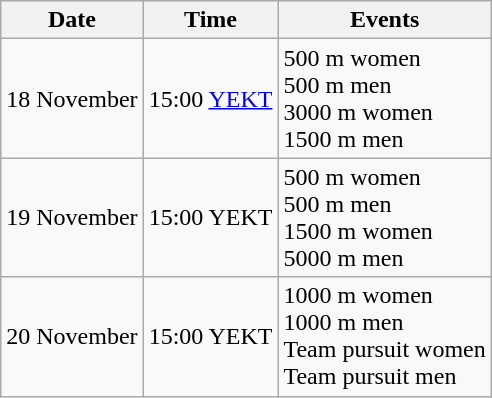<table class="wikitable" border="1">
<tr>
<th>Date</th>
<th>Time</th>
<th>Events</th>
</tr>
<tr>
<td>18 November</td>
<td>15:00 <a href='#'>YEKT</a></td>
<td>500 m women<br>500 m men<br>3000 m women<br>1500 m men</td>
</tr>
<tr>
<td>19 November</td>
<td>15:00 YEKT</td>
<td>500 m women<br>500 m men<br>1500 m women<br>5000 m men</td>
</tr>
<tr>
<td>20 November</td>
<td>15:00 YEKT</td>
<td>1000 m women<br>1000 m men<br>Team pursuit women<br>Team pursuit men</td>
</tr>
</table>
